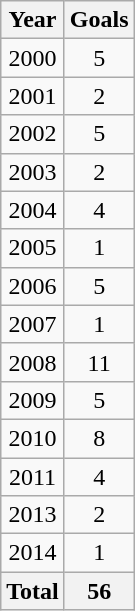<table class="wikitable sortable" style="text-align:center">
<tr>
<th scope=col>Year</th>
<th scope=col>Goals</th>
</tr>
<tr>
<td>2000</td>
<td>5</td>
</tr>
<tr>
<td>2001</td>
<td>2</td>
</tr>
<tr>
<td>2002</td>
<td>5</td>
</tr>
<tr>
<td>2003</td>
<td>2</td>
</tr>
<tr>
<td>2004</td>
<td>4</td>
</tr>
<tr>
<td>2005</td>
<td>1</td>
</tr>
<tr>
<td>2006</td>
<td>5</td>
</tr>
<tr>
<td>2007</td>
<td>1</td>
</tr>
<tr>
<td>2008</td>
<td>11</td>
</tr>
<tr>
<td>2009</td>
<td>5</td>
</tr>
<tr>
<td>2010</td>
<td>8</td>
</tr>
<tr>
<td>2011</td>
<td>4</td>
</tr>
<tr>
<td>2013</td>
<td>2</td>
</tr>
<tr>
<td>2014</td>
<td>1</td>
</tr>
<tr>
<th>Total</th>
<th>56</th>
</tr>
</table>
